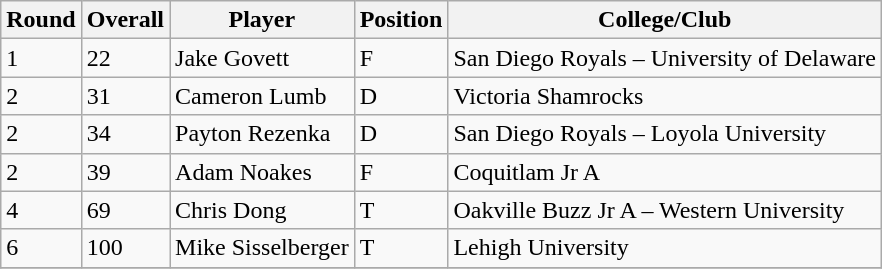<table class="wikitable">
<tr>
<th>Round</th>
<th>Overall</th>
<th>Player</th>
<th>Position</th>
<th>College/Club</th>
</tr>
<tr>
<td>1</td>
<td>22</td>
<td>Jake Govett</td>
<td>F</td>
<td>San Diego Royals – University of Delaware</td>
</tr>
<tr>
<td>2</td>
<td>31</td>
<td>Cameron Lumb</td>
<td>D</td>
<td>Victoria Shamrocks</td>
</tr>
<tr>
<td>2</td>
<td>34</td>
<td>Payton Rezenka</td>
<td>D</td>
<td>San Diego Royals – Loyola University</td>
</tr>
<tr>
<td>2</td>
<td>39</td>
<td>Adam Noakes</td>
<td>F</td>
<td>Coquitlam Jr A</td>
</tr>
<tr>
<td>4</td>
<td>69</td>
<td>Chris Dong</td>
<td>T</td>
<td>Oakville Buzz Jr A – Western University</td>
</tr>
<tr>
<td>6</td>
<td>100</td>
<td>Mike Sisselberger</td>
<td>T</td>
<td>Lehigh University</td>
</tr>
<tr>
</tr>
</table>
